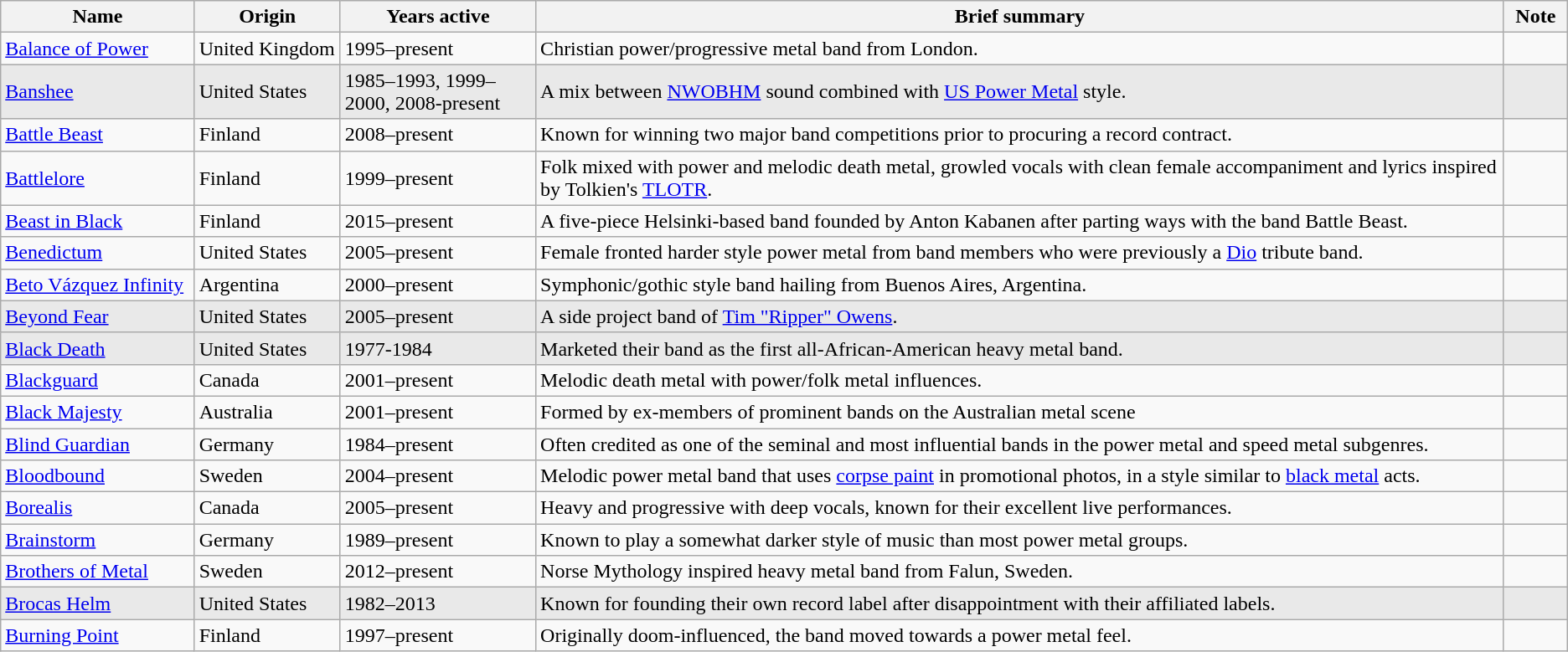<table class= "wikitable sortable sticky-header-multi">
<tr>
<th style="width:11em">Name</th>
<th style="width:8em">Origin</th>
<th style="width:12em">Years active</th>
<th style="width:65em">Brief summary</th>
<th style="width:3em">Note</th>
</tr>
<tr>
<td><a href='#'>Balance of Power</a></td>
<td>United Kingdom</td>
<td>1995–present</td>
<td>Christian power/progressive metal band from London.</td>
<td></td>
</tr>
<tr style="background:#e9e9e9;">
<td><a href='#'>Banshee</a></td>
<td>United States</td>
<td>1985–1993, 1999–2000, 2008-present</td>
<td>A mix between <a href='#'>NWOBHM</a> sound combined with <a href='#'>US Power Metal</a> style.</td>
<td></td>
</tr>
<tr>
<td><a href='#'>Battle Beast</a></td>
<td>Finland</td>
<td>2008–present</td>
<td>Known for winning two major band competitions prior to procuring a record contract.</td>
<td></td>
</tr>
<tr>
<td><a href='#'>Battlelore</a></td>
<td>Finland</td>
<td>1999–present</td>
<td>Folk mixed with power and melodic death metal, growled vocals with clean female accompaniment and lyrics inspired by Tolkien's <a href='#'>TLOTR</a>.</td>
<td></td>
</tr>
<tr>
<td><a href='#'>Beast in Black</a></td>
<td>Finland</td>
<td>2015–present</td>
<td>A five-piece Helsinki-based band founded by Anton Kabanen after parting ways with the band Battle Beast.</td>
<td></td>
</tr>
<tr>
<td><a href='#'>Benedictum</a></td>
<td>United States</td>
<td>2005–present</td>
<td>Female fronted harder style power metal from band members who were previously a <a href='#'>Dio</a> tribute band.</td>
<td></td>
</tr>
<tr>
<td><a href='#'>Beto Vázquez Infinity</a></td>
<td>Argentina</td>
<td>2000–present</td>
<td>Symphonic/gothic style band hailing from Buenos Aires, Argentina.</td>
<td></td>
</tr>
<tr style="background:#e9e9e9;">
<td><a href='#'>Beyond Fear</a></td>
<td>United States</td>
<td>2005–present</td>
<td>A side project band of <a href='#'>Tim "Ripper" Owens</a>.</td>
<td></td>
</tr>
<tr style="background:#e9e9e9;">
<td><a href='#'>Black Death</a></td>
<td>United States</td>
<td>1977-1984</td>
<td>Marketed their band as the first all-African-American heavy metal band.</td>
<td></td>
</tr>
<tr>
<td><a href='#'>Blackguard</a></td>
<td>Canada</td>
<td>2001–present</td>
<td>Melodic death metal with power/folk metal influences.</td>
<td></td>
</tr>
<tr>
<td><a href='#'>Black Majesty</a></td>
<td>Australia</td>
<td>2001–present</td>
<td>Formed by ex-members of prominent bands on the Australian metal scene</td>
<td></td>
</tr>
<tr>
<td><a href='#'>Blind Guardian</a></td>
<td>Germany</td>
<td>1984–present</td>
<td>Often credited as one of the seminal and most influential bands in the power metal and speed metal subgenres.</td>
<td></td>
</tr>
<tr>
<td><a href='#'>Bloodbound</a></td>
<td>Sweden</td>
<td>2004–present</td>
<td>Melodic power metal band that uses <a href='#'>corpse paint</a> in promotional photos, in a style similar to <a href='#'>black metal</a> acts.</td>
<td></td>
</tr>
<tr>
<td><a href='#'>Borealis</a></td>
<td>Canada</td>
<td>2005–present</td>
<td>Heavy and progressive with deep vocals, known for their excellent live performances.</td>
<td></td>
</tr>
<tr>
<td><a href='#'>Brainstorm</a></td>
<td>Germany</td>
<td>1989–present</td>
<td>Known to play a somewhat darker style of music than most power metal groups.</td>
<td></td>
</tr>
<tr>
<td><a href='#'>Brothers of Metal</a></td>
<td>Sweden</td>
<td>2012–present</td>
<td>Norse Mythology inspired heavy metal band from Falun, Sweden.</td>
<td></td>
</tr>
<tr style="background:#e9e9e9;">
<td><a href='#'>Brocas Helm</a></td>
<td>United States</td>
<td>1982–2013</td>
<td>Known for founding their own record label after disappointment with their affiliated labels.</td>
<td></td>
</tr>
<tr>
<td><a href='#'>Burning Point</a></td>
<td>Finland</td>
<td>1997–present</td>
<td>Originally doom-influenced, the band moved towards a power metal feel.</td>
<td></td>
</tr>
</table>
